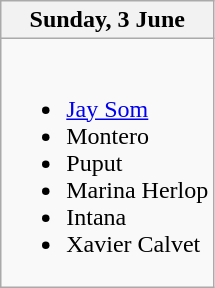<table class="wikitable">
<tr>
<th>Sunday, 3 June</th>
</tr>
<tr valign="top">
<td><br><ul><li><a href='#'>Jay Som</a></li><li>Montero</li><li>Puput</li><li>Marina Herlop</li><li>Intana</li><li>Xavier Calvet</li></ul></td>
</tr>
</table>
